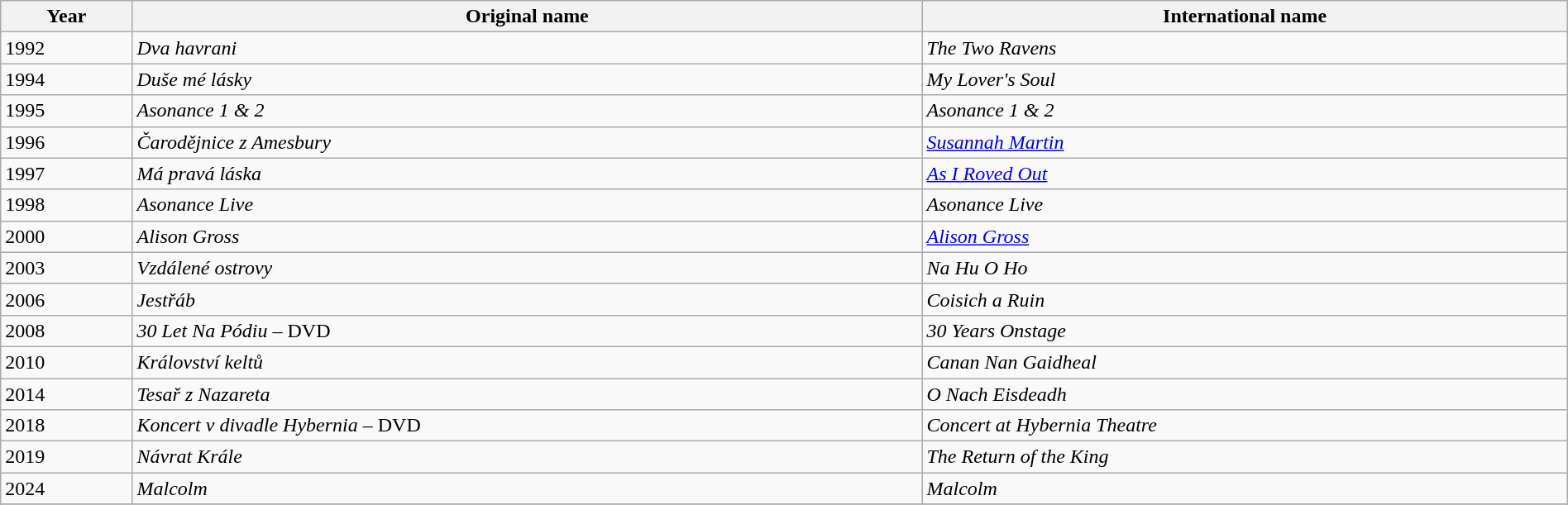<table class="wikitable" style="width:100%;">
<tr>
<th>Year</th>
<th>Original name</th>
<th>International name</th>
</tr>
<tr>
<td>1992</td>
<td><em>Dva havrani</em></td>
<td><em>The Two Ravens</em></td>
</tr>
<tr>
<td>1994</td>
<td><em>Duše mé lásky</em></td>
<td><em>My Lover's Soul</em></td>
</tr>
<tr>
<td>1995</td>
<td><em>Asonance 1 & 2</em></td>
<td><em>Asonance 1 & 2</em></td>
</tr>
<tr>
<td>1996</td>
<td><em>Čarodějnice z Amesbury</em></td>
<td><em><a href='#'>Susannah Martin</a></em></td>
</tr>
<tr>
<td>1997</td>
<td><em>Má pravá láska</em></td>
<td><em><a href='#'>As I Roved Out</a></em></td>
</tr>
<tr>
<td>1998</td>
<td><em>Asonance Live</em></td>
<td><em>Asonance Live</em></td>
</tr>
<tr>
<td>2000</td>
<td><em>Alison Gross</em></td>
<td><em><a href='#'>Alison Gross</a></em></td>
</tr>
<tr>
<td>2003</td>
<td><em>Vzdálené ostrovy</em></td>
<td><em>Na Hu O Ho</em></td>
</tr>
<tr>
<td>2006</td>
<td><em>Jestřáb</em></td>
<td><em>Coisich a Ruin</em></td>
</tr>
<tr>
<td>2008</td>
<td><em>30 Let Na Pódiu</em> – DVD</td>
<td><em>30 Years Onstage</em></td>
</tr>
<tr>
<td>2010</td>
<td><em>Království keltů</em></td>
<td><em>Canan Nan Gaidheal</em></td>
</tr>
<tr>
<td>2014</td>
<td><em>Tesař z Nazareta</em></td>
<td><em>O Nach Eisdeadh</em></td>
</tr>
<tr>
<td>2018</td>
<td><em>Koncert v divadle Hybernia</em> – DVD</td>
<td><em>Concert at Hybernia Theatre</em></td>
</tr>
<tr>
<td>2019</td>
<td><em>Návrat Krále</em></td>
<td><em>The Return of the King</em></td>
</tr>
<tr>
<td>2024</td>
<td><em>Malcolm</em></td>
<td><em>Malcolm</em></td>
</tr>
<tr>
</tr>
</table>
